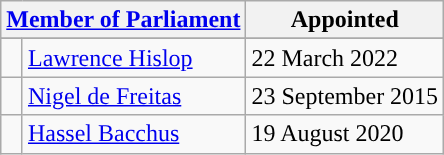<table class="wikitable sortable mw-collapsible">
<tr>
<th colspan="2"><a href='#'>Member of Parliament</a></th>
<th>Appointed</th>
</tr>
<tr>
</tr>
<tr>
</tr>
<tr>
<td style="background:"> </td>
<td><a href='#'>Lawrence Hislop</a></td>
<td>22 March 2022</td>
</tr>
<tr>
<td style="background:"> </td>
<td><a href='#'>Nigel de Freitas</a></td>
<td>23 September 2015</td>
</tr>
<tr>
<td style="background:"> </td>
<td><a href='#'>Hassel Bacchus</a></td>
<td>19 August 2020</td>
</tr>
</table>
